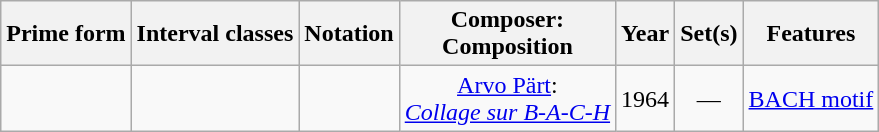<table class="wikitable sortable" style="font-size:100%;text-align:center;">
<tr>
<th>Prime form</th>
<th>Interval classes</th>
<th>Notation</th>
<th>Composer:<br>Composition</th>
<th>Year</th>
<th>Set(s)</th>
<th>Features</th>
</tr>
<tr>
<td style="text-align:left"></td>
<td></td>
<td></td>
<td><a href='#'>Arvo Pärt</a>:<br><em><a href='#'>Collage sur B-A-C-H</a></em></td>
<td>1964</td>
<td>—</td>
<td><a href='#'>BACH motif</a></td>
</tr>
</table>
